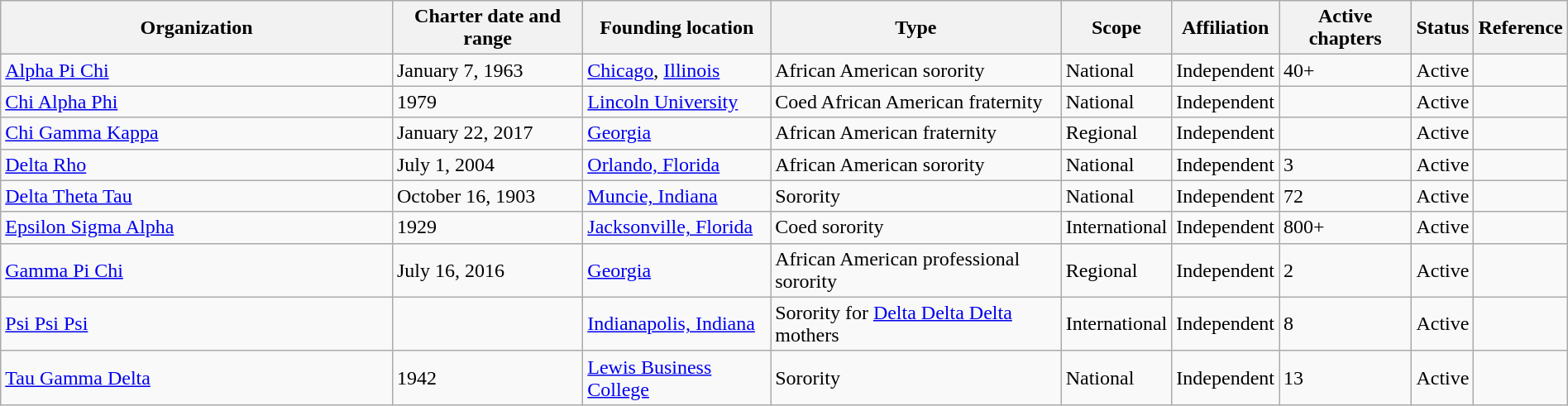<table class="sortable wikitable" style="width:100%;">
<tr>
<th width="25%">Organization</th>
<th>Charter date and range</th>
<th>Founding location</th>
<th>Type</th>
<th>Scope</th>
<th>Affiliation</th>
<th>Active chapters</th>
<th>Status</th>
<th>Reference</th>
</tr>
<tr>
<td><a href='#'>Alpha Pi Chi</a></td>
<td>January 7, 1963</td>
<td><a href='#'>Chicago</a>, <a href='#'>Illinois</a></td>
<td>African American sorority</td>
<td>National</td>
<td>Independent</td>
<td>40+</td>
<td>Active</td>
<td></td>
</tr>
<tr>
<td><a href='#'>Chi Alpha Phi</a></td>
<td>1979</td>
<td><a href='#'>Lincoln University</a></td>
<td>Coed African American fraternity</td>
<td>National</td>
<td>Independent</td>
<td></td>
<td>Active</td>
<td></td>
</tr>
<tr>
<td><a href='#'>Chi Gamma Kappa</a></td>
<td>January 22, 2017</td>
<td><a href='#'>Georgia</a></td>
<td>African American fraternity</td>
<td>Regional</td>
<td>Independent</td>
<td></td>
<td>Active</td>
<td></td>
</tr>
<tr>
<td><a href='#'>Delta Rho</a></td>
<td>July 1, 2004</td>
<td><a href='#'>Orlando, Florida</a></td>
<td>African American sorority</td>
<td>National</td>
<td>Independent</td>
<td>3</td>
<td>Active</td>
<td></td>
</tr>
<tr>
<td><a href='#'>Delta Theta Tau</a></td>
<td>October 16, 1903</td>
<td><a href='#'>Muncie, Indiana</a></td>
<td>Sorority</td>
<td>National</td>
<td>Independent</td>
<td>72</td>
<td>Active</td>
<td></td>
</tr>
<tr>
<td><a href='#'>Epsilon Sigma Alpha</a></td>
<td>1929</td>
<td><a href='#'>Jacksonville, Florida</a></td>
<td>Coed sorority</td>
<td>International</td>
<td>Independent</td>
<td>800+</td>
<td>Active</td>
<td></td>
</tr>
<tr>
<td><a href='#'>Gamma Pi Chi</a></td>
<td>July 16, 2016</td>
<td><a href='#'>Georgia</a></td>
<td>African American professional sorority</td>
<td>Regional</td>
<td>Independent</td>
<td>2</td>
<td>Active</td>
<td></td>
</tr>
<tr>
<td><a href='#'>Psi Psi Psi</a></td>
<td></td>
<td><a href='#'>Indianapolis, Indiana</a></td>
<td>Sorority for <a href='#'>Delta Delta Delta</a> mothers</td>
<td>International</td>
<td>Independent</td>
<td>8</td>
<td>Active</td>
<td></td>
</tr>
<tr>
<td><a href='#'>Tau Gamma Delta</a></td>
<td>1942</td>
<td><a href='#'>Lewis Business College</a></td>
<td>Sorority</td>
<td>National</td>
<td>Independent</td>
<td>13</td>
<td>Active</td>
<td></td>
</tr>
</table>
